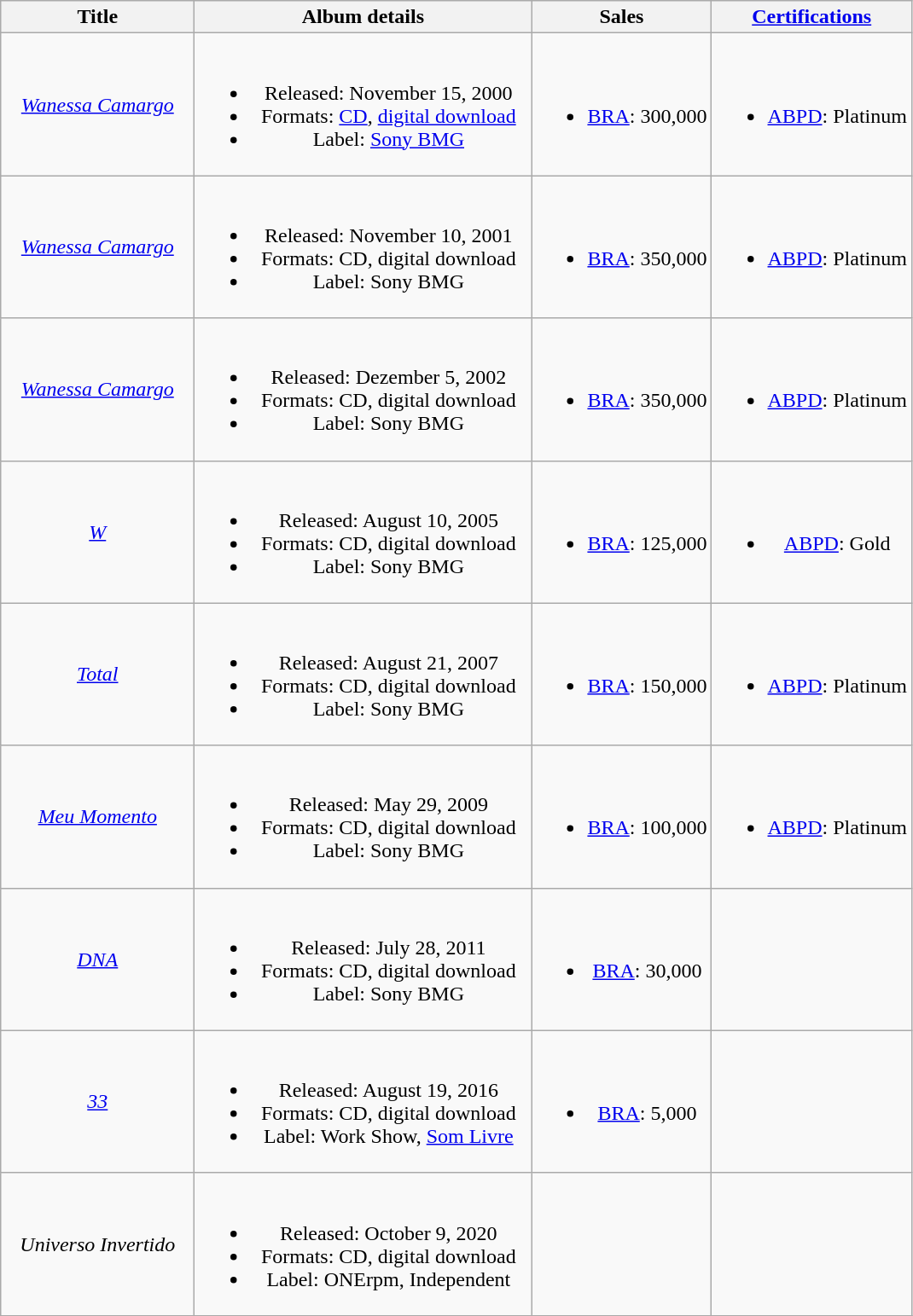<table class="wikitable plainrowheaders" style="text-align:center;" border="1">
<tr>
<th scope="col" style="width:9em;">Title</th>
<th scope="col" style="width:16em;">Album details</th>
<th scope="col">Sales</th>
<th scope="col"><a href='#'>Certifications</a></th>
</tr>
<tr>
<td><em><a href='#'>Wanessa Camargo</a></em></td>
<td><br><ul><li>Released: November 15, 2000</li><li>Formats: <a href='#'>CD</a>, <a href='#'>digital download</a></li><li>Label: <a href='#'>Sony BMG</a></li></ul></td>
<td><br><ul><li><a href='#'>BRA</a>: 300,000</li></ul></td>
<td><br><ul><li><a href='#'>ABPD</a>: Platinum</li></ul></td>
</tr>
<tr>
<td><em><a href='#'>Wanessa Camargo</a></em></td>
<td><br><ul><li>Released: November 10, 2001</li><li>Formats: CD, digital download</li><li>Label: Sony BMG</li></ul></td>
<td><br><ul><li><a href='#'>BRA</a>: 350,000</li></ul></td>
<td><br><ul><li><a href='#'>ABPD</a>: Platinum</li></ul></td>
</tr>
<tr>
<td><em><a href='#'>Wanessa Camargo</a></em></td>
<td><br><ul><li>Released: Dezember 5, 2002</li><li>Formats: CD, digital download</li><li>Label: Sony BMG</li></ul></td>
<td><br><ul><li><a href='#'>BRA</a>: 350,000</li></ul></td>
<td><br><ul><li><a href='#'>ABPD</a>: Platinum</li></ul></td>
</tr>
<tr>
<td><em><a href='#'>W</a></em></td>
<td><br><ul><li>Released: August 10, 2005</li><li>Formats: CD, digital download</li><li>Label: Sony BMG</li></ul></td>
<td><br><ul><li><a href='#'>BRA</a>: 125,000</li></ul></td>
<td><br><ul><li><a href='#'>ABPD</a>: Gold</li></ul></td>
</tr>
<tr>
<td><em><a href='#'>Total</a></em></td>
<td><br><ul><li>Released: August 21, 2007</li><li>Formats: CD, digital download</li><li>Label: Sony BMG</li></ul></td>
<td><br><ul><li><a href='#'>BRA</a>: 150,000</li></ul></td>
<td><br><ul><li><a href='#'>ABPD</a>: Platinum</li></ul></td>
</tr>
<tr>
<td><em><a href='#'>Meu Momento</a></em></td>
<td><br><ul><li>Released: May 29, 2009</li><li>Formats: CD, digital download</li><li>Label: Sony BMG</li></ul></td>
<td><br><ul><li><a href='#'>BRA</a>: 100,000</li></ul></td>
<td><br><ul><li><a href='#'>ABPD</a>: Platinum</li></ul></td>
</tr>
<tr>
<td><em><a href='#'>DNA</a></em></td>
<td><br><ul><li>Released: July 28, 2011</li><li>Formats: CD, digital download</li><li>Label: Sony BMG</li></ul></td>
<td><br><ul><li><a href='#'>BRA</a>: 30,000</li></ul></td>
<td></td>
</tr>
<tr>
<td><em><a href='#'>33</a></em></td>
<td><br><ul><li>Released: August 19, 2016</li><li>Formats: CD, digital download</li><li>Label: Work Show, <a href='#'>Som Livre</a></li></ul></td>
<td><br><ul><li><a href='#'>BRA</a>: 5,000</li></ul></td>
<td></td>
</tr>
<tr>
<td><em>Universo Invertido</em></td>
<td><br><ul><li>Released: October 9, 2020</li><li>Formats: CD, digital download</li><li>Label: ONErpm, Independent</li></ul></td>
<td></td>
<td></td>
</tr>
<tr>
</tr>
</table>
